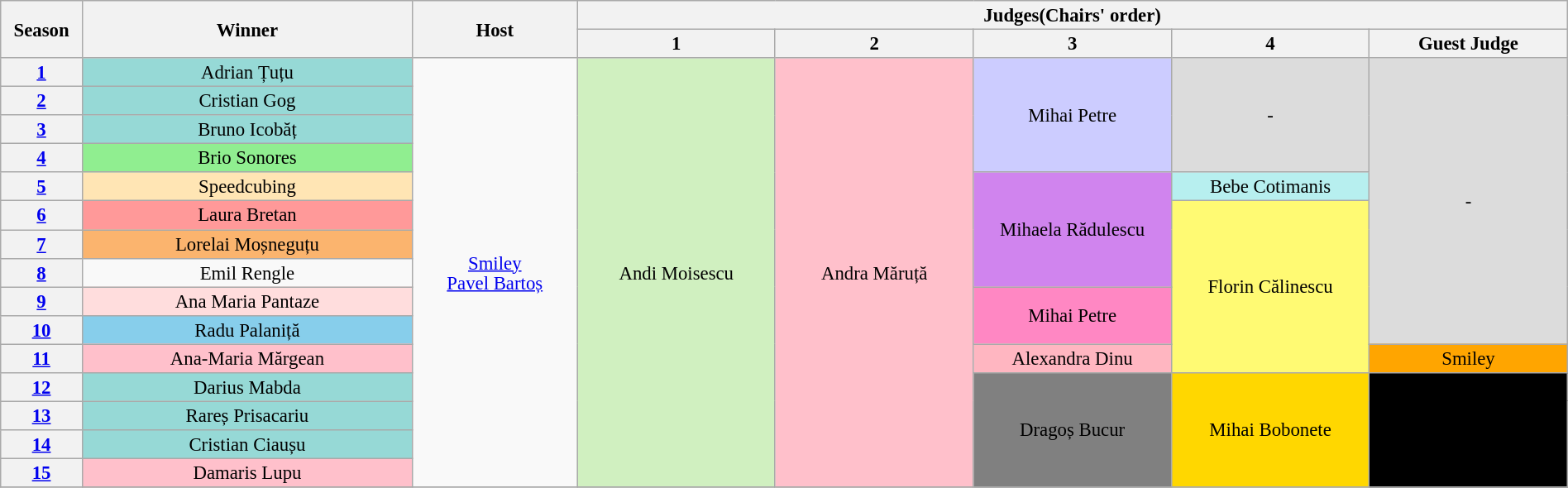<table class="wikitable" style="text-align:center; font-size:95%; line-height:16px; width:100%">
<tr>
<th rowspan="2" scope="col" style="width:1%">Season</th>
<th rowspan="2" scope="col" style="width:10%">Winner</th>
<th rowspan="2" scope="col" style="width:5%">Host</th>
<th colspan="8" scope="row">Judges(Chairs' order)</th>
</tr>
<tr>
<th scope="col" style="width:6%">1</th>
<th scope="col" style="width:6%">2</th>
<th scope="col" style="width:6%">3</th>
<th scope="col" style="width:6%">4</th>
<th scope="col" style="width:6%">Guest Judge</th>
</tr>
<tr>
<th scope="row" rowspan="1"><a href='#'>1</a></th>
<td rowspan="1" style="background:#96D9D6">Adrian Țuțu</td>
<td rowspan="15"><a href='#'>Smiley</a><br><a href='#'>Pavel Bartoș</a></td>
<td rowspan="15" style="background:#d0f0c0 ">Andi Moisescu</td>
<td rowspan="15" style="background:pink">Andra Măruță</td>
<td rowspan="4" style="background:#ccf">Mihai Petre</td>
<td rowspan="4" style="background:#dcdcdc">-</td>
<td rowspan="10" style="background:#dcdcdc">-</td>
</tr>
<tr>
<th scope="row" rowspan="1"><a href='#'>2</a></th>
<td rowspan="1" style="background:#96D9D6">Cristian Gog</td>
</tr>
<tr>
<th scope="row" rowspan="1"><a href='#'>3</a></th>
<td rowspan="1" style="background:#96D9D6">Bruno Icobăț</td>
</tr>
<tr>
<th scope="row" rowspan="1"><a href='#'>4</a></th>
<td rowspan="1" style="background:lightgreen">Brio Sonores</td>
</tr>
<tr>
<th scope="row" rowspan="1"><a href='#'>5</a></th>
<td rowspan="1" style="background:#ffe5b4">Speedcubing</td>
<td rowspan="4" style="background:#d084ee ">Mihaela Rădulescu</td>
<td rowspan="1" style="background:#b7efef">Bebe Cotimanis</td>
</tr>
<tr>
<th scope="row" rowspan="1"><a href='#'>6</a></th>
<td rowspan="1" style="background:#ff9999">Laura Bretan</td>
<td rowspan="6" style="background:#fffa73">Florin Călinescu</td>
</tr>
<tr>
<th scope="row" rowspan="1"><a href='#'>7</a></th>
<td rowspan="1" style="background:#fbb46e">Lorelai Moșneguțu</td>
</tr>
<tr>
<th scope="row" rowspan="1"><a href='#'>8</a></th>
<td rowspan="1" style="background:##8deb87">Emil Rengle</td>
</tr>
<tr>
<th scope="row" rowspan="1"><a href='#'>9</a></th>
<td rowspan="1" style="background:#ffdddd">Ana Maria Pantaze</td>
<td rowspan="2" style="background:#FF87C3">Mihai Petre</td>
</tr>
<tr>
<th scope="row" rowspan="1"><a href='#'>10</a></th>
<td rowspan="1" style="background:#87ceeb">Radu Palaniță</td>
</tr>
<tr>
<th scope="row" rowspan="1"><a href='#'>11</a></th>
<td rowspan="1" style="background:pink">Ana-Maria Mărgean</td>
<td rowspan="1" style="background:lightpink">Alexandra Dinu</td>
<td rowspan="1" style="background:orange">Smiley</td>
</tr>
<tr>
<th scope="row" rowspan="1"><a href='#'>12</a></th>
<td rowspan="1" style="background:#96D9D6">Darius Mabda</td>
<td rowspan="4" style="background:grey">Dragoș Bucur</td>
<td rowspan="4" style="background:gold">Mihai Bobonete</td>
<td rowspan="4" style="background:black">-</td>
</tr>
<tr>
<th scope="row" rowspan="1"><a href='#'>13</a></th>
<td rowspan="1" style="background:#96D9D6">Rareș Prisacariu</td>
</tr>
<tr>
<th scope="row" rowspan="1"><a href='#'>14</a></th>
<td rowspan="1" style="background:#96D9D6">Cristian Ciaușu</td>
</tr>
<tr>
<th scope="row" rowspan="1"><a href='#'>15</a></th>
<td rowspan="1" style="background:pink">Damaris Lupu</td>
</tr>
<tr>
</tr>
</table>
